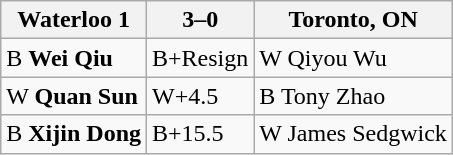<table class="wikitable">
<tr>
<th>Waterloo 1</th>
<th>3–0</th>
<th>Toronto, ON</th>
</tr>
<tr>
<td>B <strong>Wei Qiu</strong></td>
<td>B+Resign</td>
<td>W Qiyou Wu</td>
</tr>
<tr>
<td>W <strong>Quan Sun</strong></td>
<td>W+4.5</td>
<td>B Tony Zhao</td>
</tr>
<tr>
<td>B <strong>Xijin Dong</strong></td>
<td>B+15.5</td>
<td>W James Sedgwick</td>
</tr>
</table>
